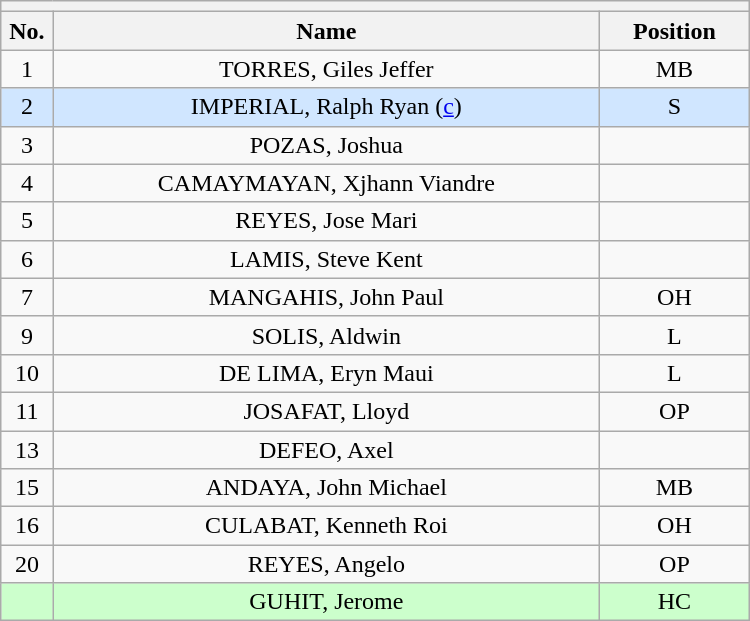<table class="wikitable mw-collapsible mw-collapsed" style="text-align:center; width:500px; border:none">
<tr>
<th style="text-align:center" colspan="3"></th>
</tr>
<tr>
<th style="width:7%">No.</th>
<th>Name</th>
<th style="width:20%">Position</th>
</tr>
<tr>
<td>1</td>
<td>TORRES, Giles Jeffer</td>
<td>MB</td>
</tr>
<tr bgcolor=#D0E6FF>
<td>2</td>
<td>IMPERIAL, Ralph Ryan (<a href='#'>c</a>)</td>
<td>S</td>
</tr>
<tr>
<td>3</td>
<td>POZAS, Joshua</td>
<td></td>
</tr>
<tr>
<td>4</td>
<td>CAMAYMAYAN, Xjhann Viandre</td>
<td></td>
</tr>
<tr>
<td>5</td>
<td>REYES, Jose Mari</td>
<td></td>
</tr>
<tr>
<td>6</td>
<td>LAMIS, Steve Kent</td>
<td></td>
</tr>
<tr>
<td>7</td>
<td>MANGAHIS, John Paul</td>
<td>OH</td>
</tr>
<tr>
<td>9</td>
<td>SOLIS, Aldwin</td>
<td>L</td>
</tr>
<tr>
<td>10</td>
<td>DE LIMA, Eryn Maui</td>
<td>L</td>
</tr>
<tr>
<td>11</td>
<td>JOSAFAT, Lloyd</td>
<td>OP</td>
</tr>
<tr>
<td>13</td>
<td>DEFEO, Axel</td>
<td></td>
</tr>
<tr>
<td>15</td>
<td>ANDAYA, John Michael</td>
<td>MB</td>
</tr>
<tr>
<td>16</td>
<td>CULABAT, Kenneth Roi</td>
<td>OH</td>
</tr>
<tr>
<td>20</td>
<td>REYES, Angelo</td>
<td>OP</td>
</tr>
<tr bgcolor=#CCFFCC>
<td></td>
<td>GUHIT, Jerome</td>
<td>HC</td>
</tr>
</table>
